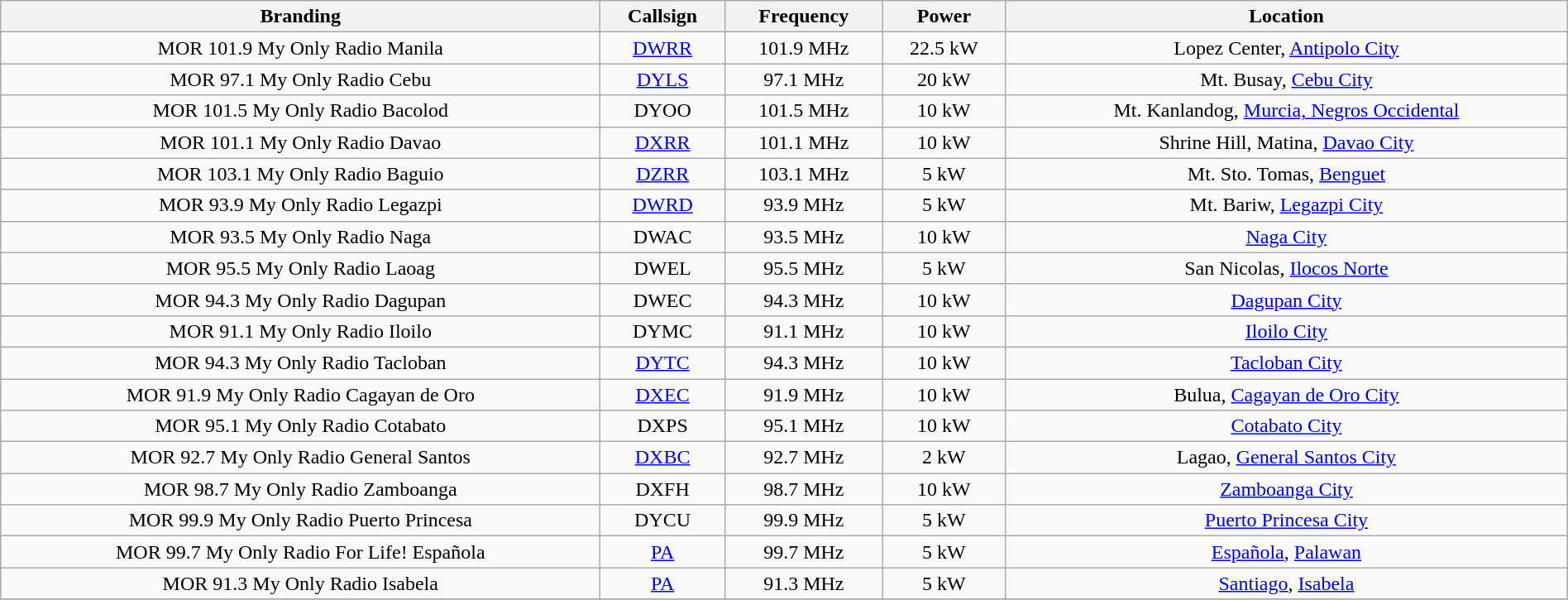<table class="wikitable" style="width:100%; text-align:center;">
<tr>
<th>Branding</th>
<th>Callsign</th>
<th>Frequency</th>
<th>Power</th>
<th>Location</th>
</tr>
<tr>
<td>MOR 101.9 My Only Radio Manila</td>
<td><a href='#'>DWRR</a></td>
<td>101.9 MHz</td>
<td>22.5 kW</td>
<td>Lopez Center, <a href='#'>Antipolo City</a></td>
</tr>
<tr>
<td>MOR 97.1 My Only Radio Cebu</td>
<td><a href='#'>DYLS</a></td>
<td>97.1 MHz</td>
<td>20 kW</td>
<td>Mt. Busay, <a href='#'>Cebu City</a></td>
</tr>
<tr>
<td>MOR 101.5 My Only Radio Bacolod</td>
<td>DYOO</td>
<td>101.5 MHz</td>
<td>10 kW</td>
<td>Mt. Kanlandog, <a href='#'>Murcia, Negros Occidental</a></td>
</tr>
<tr>
<td>MOR 101.1 My Only Radio Davao</td>
<td><a href='#'>DXRR</a></td>
<td>101.1 MHz</td>
<td>10 kW</td>
<td>Shrine Hill, Matina, <a href='#'>Davao City</a></td>
</tr>
<tr>
<td>MOR 103.1 My Only Radio Baguio</td>
<td><a href='#'>DZRR</a></td>
<td>103.1 MHz</td>
<td>5 kW</td>
<td>Mt. Sto. Tomas, <a href='#'>Benguet</a></td>
</tr>
<tr>
<td>MOR 93.9 My Only Radio Legazpi</td>
<td><a href='#'>DWRD</a></td>
<td>93.9 MHz</td>
<td>5 kW</td>
<td>Mt. Bariw, <a href='#'>Legazpi City</a></td>
</tr>
<tr>
<td>MOR 93.5 My Only Radio Naga</td>
<td>DWAC</td>
<td>93.5 MHz</td>
<td>10 kW</td>
<td><a href='#'>Naga City</a></td>
</tr>
<tr>
<td>MOR 95.5 My Only Radio Laoag</td>
<td>DWEL</td>
<td>95.5 MHz</td>
<td>5 kW</td>
<td>San Nicolas, <a href='#'>Ilocos Norte</a></td>
</tr>
<tr>
<td>MOR 94.3 My Only Radio Dagupan</td>
<td>DWEC</td>
<td>94.3 MHz</td>
<td>10 kW</td>
<td><a href='#'>Dagupan City</a></td>
</tr>
<tr>
<td>MOR 91.1 My Only Radio Iloilo</td>
<td>DYMC</td>
<td>91.1 MHz</td>
<td>10 kW</td>
<td><a href='#'>Iloilo City</a></td>
</tr>
<tr>
<td>MOR 94.3 My Only Radio Tacloban</td>
<td><a href='#'>DYTC</a></td>
<td>94.3 MHz</td>
<td>10 kW</td>
<td><a href='#'>Tacloban City</a></td>
</tr>
<tr>
<td>MOR 91.9 My Only Radio Cagayan de Oro</td>
<td><a href='#'>DXEC</a></td>
<td>91.9 MHz</td>
<td>10 kW</td>
<td>Bulua, <a href='#'>Cagayan de Oro City</a></td>
</tr>
<tr>
<td>MOR 95.1 My Only Radio Cotabato</td>
<td>DXPS</td>
<td>95.1 MHz</td>
<td>10 kW</td>
<td><a href='#'>Cotabato City</a></td>
</tr>
<tr>
<td>MOR 92.7 My Only Radio General Santos</td>
<td><a href='#'>DXBC</a></td>
<td>92.7 MHz</td>
<td>2 kW</td>
<td>Lagao, <a href='#'>General Santos City</a></td>
</tr>
<tr>
<td>MOR 98.7 My Only Radio Zamboanga</td>
<td>DXFH</td>
<td>98.7 MHz</td>
<td>10 kW</td>
<td><a href='#'>Zamboanga City</a></td>
</tr>
<tr>
<td>MOR 99.9 My Only Radio Puerto Princesa</td>
<td>DYCU</td>
<td>99.9 MHz</td>
<td>5 kW</td>
<td><a href='#'>Puerto Princesa City</a></td>
</tr>
<tr>
<td>MOR 99.7 My Only Radio For Life! Española</td>
<td><a href='#'>PA</a></td>
<td>99.7 MHz</td>
<td>5 kW</td>
<td><a href='#'>Española</a>, <a href='#'>Palawan</a></td>
</tr>
<tr>
<td>MOR 91.3 My Only Radio Isabela</td>
<td><a href='#'>PA</a></td>
<td>91.3 MHz</td>
<td>5 kW</td>
<td><a href='#'>Santiago</a>, <a href='#'>Isabela</a></td>
</tr>
<tr>
</tr>
</table>
